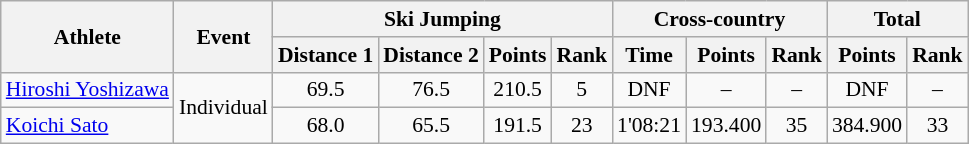<table class="wikitable" style="font-size:90%">
<tr>
<th rowspan="2">Athlete</th>
<th rowspan="2">Event</th>
<th colspan="4">Ski Jumping</th>
<th colspan="3">Cross-country</th>
<th colspan="2">Total</th>
</tr>
<tr>
<th>Distance 1</th>
<th>Distance 2</th>
<th>Points</th>
<th>Rank</th>
<th>Time</th>
<th>Points</th>
<th>Rank</th>
<th>Points</th>
<th>Rank</th>
</tr>
<tr>
<td><a href='#'>Hiroshi Yoshizawa</a></td>
<td rowspan="2">Individual</td>
<td align="center">69.5</td>
<td align="center">76.5</td>
<td align="center">210.5</td>
<td align="center">5</td>
<td align="center">DNF</td>
<td align="center">–</td>
<td align="center">–</td>
<td align="center">DNF</td>
<td align="center">–</td>
</tr>
<tr>
<td><a href='#'>Koichi Sato</a></td>
<td align="center">68.0</td>
<td align="center">65.5</td>
<td align="center">191.5</td>
<td align="center">23</td>
<td align="center">1'08:21</td>
<td align="center">193.400</td>
<td align="center">35</td>
<td align="center">384.900</td>
<td align="center">33</td>
</tr>
</table>
